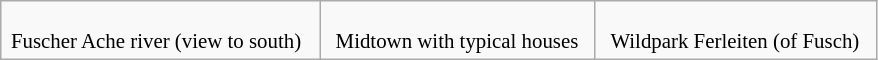<table class=wikitable width=585px style="font-size:87%">
<tr>
<td><br> Fuscher Ache river (view to south)</td>
<td><br>  Midtown with typical houses</td>
<td><br>  Wildpark Ferleiten (of Fusch)</td>
</tr>
</table>
